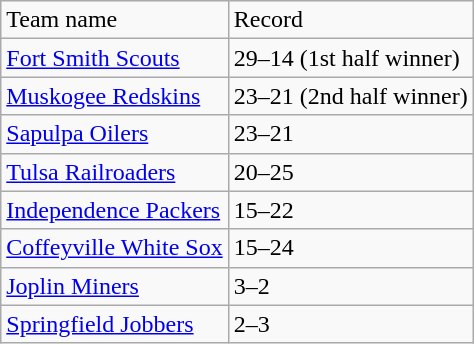<table class="wikitable">
<tr>
<td>Team name</td>
<td>Record</td>
</tr>
<tr>
<td><a href='#'>Fort Smith Scouts</a></td>
<td>29–14 (1st half winner)</td>
</tr>
<tr>
<td><a href='#'>Muskogee Redskins</a></td>
<td>23–21 (2nd half winner)</td>
</tr>
<tr>
<td><a href='#'>Sapulpa Oilers</a></td>
<td>23–21</td>
</tr>
<tr>
<td><a href='#'>Tulsa Railroaders</a></td>
<td>20–25</td>
</tr>
<tr>
<td><a href='#'>Independence Packers</a></td>
<td>15–22</td>
</tr>
<tr>
<td><a href='#'>Coffeyville White Sox</a></td>
<td>15–24</td>
</tr>
<tr>
<td><a href='#'>Joplin Miners</a></td>
<td>3–2</td>
</tr>
<tr>
<td><a href='#'>Springfield Jobbers</a></td>
<td>2–3</td>
</tr>
</table>
